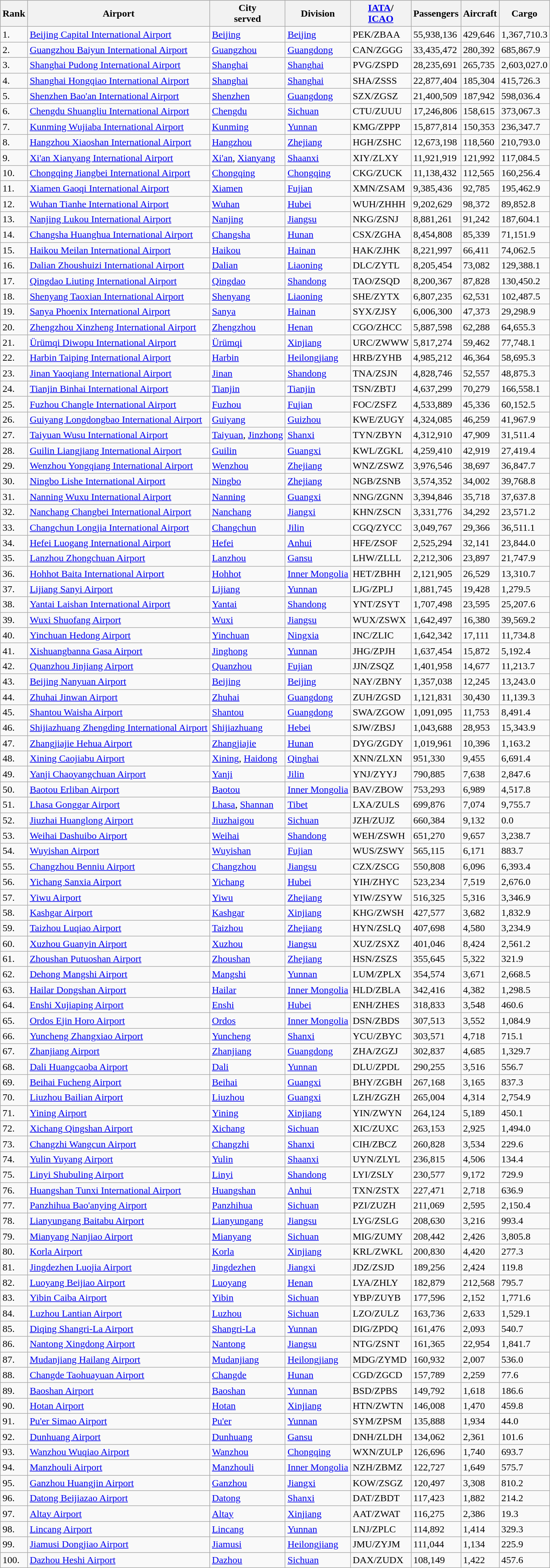<table class="wikitable sortable">
<tr bgcolor=lightgrey>
<th>Rank</th>
<th>Airport</th>
<th>City<br>served</th>
<th>Division</th>
<th><a href='#'>IATA</a>/<br><a href='#'>ICAO</a></th>
<th>Passengers</th>
<th>Aircraft</th>
<th>Cargo</th>
</tr>
<tr>
<td>1.</td>
<td><a href='#'>Beijing Capital International Airport</a></td>
<td><a href='#'>Beijing</a></td>
<td><a href='#'>Beijing</a></td>
<td>PEK/ZBAA</td>
<td>55,938,136</td>
<td>429,646</td>
<td>1,367,710.3</td>
</tr>
<tr>
<td>2.</td>
<td><a href='#'>Guangzhou Baiyun International Airport</a></td>
<td><a href='#'>Guangzhou</a></td>
<td><a href='#'>Guangdong</a></td>
<td>CAN/ZGGG</td>
<td>33,435,472</td>
<td>280,392</td>
<td>685,867.9</td>
</tr>
<tr>
<td>3.</td>
<td><a href='#'>Shanghai Pudong International Airport</a></td>
<td><a href='#'>Shanghai</a></td>
<td><a href='#'>Shanghai</a></td>
<td>PVG/ZSPD</td>
<td>28,235,691</td>
<td>265,735</td>
<td>2,603,027.0</td>
</tr>
<tr>
<td>4.</td>
<td><a href='#'>Shanghai Hongqiao International Airport</a></td>
<td><a href='#'>Shanghai</a></td>
<td><a href='#'>Shanghai</a></td>
<td>SHA/ZSSS</td>
<td>22,877,404</td>
<td>185,304</td>
<td>415,726.3</td>
</tr>
<tr>
<td>5.</td>
<td><a href='#'>Shenzhen Bao'an International Airport</a></td>
<td><a href='#'>Shenzhen</a></td>
<td><a href='#'>Guangdong</a></td>
<td>SZX/ZGSZ</td>
<td>21,400,509</td>
<td>187,942</td>
<td>598,036.4</td>
</tr>
<tr>
<td>6.</td>
<td><a href='#'>Chengdu Shuangliu International Airport</a></td>
<td><a href='#'>Chengdu</a></td>
<td><a href='#'>Sichuan</a></td>
<td>CTU/ZUUU</td>
<td>17,246,806</td>
<td>158,615</td>
<td>373,067.3</td>
</tr>
<tr>
<td>7.</td>
<td><a href='#'>Kunming Wujiaba International Airport</a></td>
<td><a href='#'>Kunming</a></td>
<td><a href='#'>Yunnan</a></td>
<td>KMG/ZPPP</td>
<td>15,877,814</td>
<td>150,353</td>
<td>236,347.7</td>
</tr>
<tr>
<td>8.</td>
<td><a href='#'>Hangzhou Xiaoshan International Airport</a></td>
<td><a href='#'>Hangzhou</a></td>
<td><a href='#'>Zhejiang</a></td>
<td>HGH/ZSHC</td>
<td>12,673,198</td>
<td>118,560</td>
<td>210,793.0</td>
</tr>
<tr>
<td>9.</td>
<td><a href='#'>Xi'an Xianyang International Airport</a></td>
<td><a href='#'>Xi'an</a>, <a href='#'>Xianyang</a></td>
<td><a href='#'>Shaanxi</a></td>
<td>XIY/ZLXY</td>
<td>11,921,919</td>
<td>121,992</td>
<td>117,084.5</td>
</tr>
<tr>
<td>10.</td>
<td><a href='#'>Chongqing Jiangbei International Airport</a></td>
<td><a href='#'>Chongqing</a></td>
<td><a href='#'>Chongqing</a></td>
<td>CKG/ZUCK</td>
<td>11,138,432</td>
<td>112,565</td>
<td>160,256.4</td>
</tr>
<tr>
<td>11.</td>
<td><a href='#'>Xiamen Gaoqi International Airport</a></td>
<td><a href='#'>Xiamen</a></td>
<td><a href='#'>Fujian</a></td>
<td>XMN/ZSAM</td>
<td>9,385,436</td>
<td>92,785</td>
<td>195,462.9</td>
</tr>
<tr>
<td>12.</td>
<td><a href='#'>Wuhan Tianhe International Airport</a></td>
<td><a href='#'>Wuhan</a></td>
<td><a href='#'>Hubei</a></td>
<td>WUH/ZHHH</td>
<td>9,202,629</td>
<td>98,372</td>
<td>89,852.8</td>
</tr>
<tr>
<td>13.</td>
<td><a href='#'>Nanjing Lukou International Airport</a></td>
<td><a href='#'>Nanjing</a></td>
<td><a href='#'>Jiangsu</a></td>
<td>NKG/ZSNJ</td>
<td>8,881,261</td>
<td>91,242</td>
<td>187,604.1</td>
</tr>
<tr>
<td>14.</td>
<td><a href='#'>Changsha Huanghua International Airport</a></td>
<td><a href='#'>Changsha</a></td>
<td><a href='#'>Hunan</a></td>
<td>CSX/ZGHA</td>
<td>8,454,808</td>
<td>85,339</td>
<td>71,151.9</td>
</tr>
<tr>
<td>15.</td>
<td><a href='#'>Haikou Meilan International Airport</a></td>
<td><a href='#'>Haikou</a></td>
<td><a href='#'>Hainan</a></td>
<td>HAK/ZJHK</td>
<td>8,221,997</td>
<td>66,411</td>
<td>74,062.5</td>
</tr>
<tr>
<td>16.</td>
<td><a href='#'>Dalian Zhoushuizi International Airport</a></td>
<td><a href='#'>Dalian</a></td>
<td><a href='#'>Liaoning</a></td>
<td>DLC/ZYTL</td>
<td>8,205,454</td>
<td>73,082</td>
<td>129,388.1</td>
</tr>
<tr>
<td>17.</td>
<td><a href='#'>Qingdao Liuting International Airport</a></td>
<td><a href='#'>Qingdao</a></td>
<td><a href='#'>Shandong</a></td>
<td>TAO/ZSQD</td>
<td>8,200,367</td>
<td>87,828</td>
<td>130,450.2</td>
</tr>
<tr>
<td>18.</td>
<td><a href='#'>Shenyang Taoxian International Airport</a></td>
<td><a href='#'>Shenyang</a></td>
<td><a href='#'>Liaoning</a></td>
<td>SHE/ZYTX</td>
<td>6,807,235</td>
<td>62,531</td>
<td>102,487.5</td>
</tr>
<tr>
<td>19.</td>
<td><a href='#'>Sanya Phoenix International Airport</a></td>
<td><a href='#'>Sanya</a></td>
<td><a href='#'>Hainan</a></td>
<td>SYX/ZJSY</td>
<td>6,006,300</td>
<td>47,373</td>
<td>29,298.9</td>
</tr>
<tr>
<td>20.</td>
<td><a href='#'>Zhengzhou Xinzheng International Airport</a></td>
<td><a href='#'>Zhengzhou</a></td>
<td><a href='#'>Henan</a></td>
<td>CGO/ZHCC</td>
<td>5,887,598</td>
<td>62,288</td>
<td>64,655.3</td>
</tr>
<tr>
<td>21.</td>
<td><a href='#'>Ürümqi Diwopu International Airport</a></td>
<td><a href='#'>Ürümqi</a></td>
<td><a href='#'>Xinjiang</a></td>
<td>URC/ZWWW</td>
<td>5,817,274</td>
<td>59,462</td>
<td>77,748.1</td>
</tr>
<tr>
<td>22.</td>
<td><a href='#'>Harbin Taiping International Airport</a></td>
<td><a href='#'>Harbin</a></td>
<td><a href='#'>Heilongjiang</a></td>
<td>HRB/ZYHB</td>
<td>4,985,212</td>
<td>46,364</td>
<td>58,695.3</td>
</tr>
<tr>
<td>23.</td>
<td><a href='#'>Jinan Yaoqiang International Airport</a></td>
<td><a href='#'>Jinan</a></td>
<td><a href='#'>Shandong</a></td>
<td>TNA/ZSJN</td>
<td>4,828,746</td>
<td>52,557</td>
<td>48,875.3</td>
</tr>
<tr>
<td>24.</td>
<td><a href='#'>Tianjin Binhai International Airport</a></td>
<td><a href='#'>Tianjin</a></td>
<td><a href='#'>Tianjin</a></td>
<td>TSN/ZBTJ</td>
<td>4,637,299</td>
<td>70,279</td>
<td>166,558.1</td>
</tr>
<tr>
<td>25.</td>
<td><a href='#'>Fuzhou Changle International Airport</a></td>
<td><a href='#'>Fuzhou</a></td>
<td><a href='#'>Fujian</a></td>
<td>FOC/ZSFZ</td>
<td>4,533,889</td>
<td>45,336</td>
<td>60,152.5</td>
</tr>
<tr>
<td>26.</td>
<td><a href='#'>Guiyang Longdongbao International Airport</a></td>
<td><a href='#'>Guiyang</a></td>
<td><a href='#'>Guizhou</a></td>
<td>KWE/ZUGY</td>
<td>4,324,085</td>
<td>46,259</td>
<td>41,967.9</td>
</tr>
<tr>
<td>27.</td>
<td><a href='#'>Taiyuan Wusu International Airport</a></td>
<td><a href='#'>Taiyuan</a>, <a href='#'>Jinzhong</a></td>
<td><a href='#'>Shanxi</a></td>
<td>TYN/ZBYN</td>
<td>4,312,910</td>
<td>47,909</td>
<td>31,511.4</td>
</tr>
<tr>
<td>28.</td>
<td><a href='#'>Guilin Liangjiang International Airport</a></td>
<td><a href='#'>Guilin</a></td>
<td><a href='#'>Guangxi</a></td>
<td>KWL/ZGKL</td>
<td>4,259,410</td>
<td>42,919</td>
<td>27,419.4</td>
</tr>
<tr>
<td>29.</td>
<td><a href='#'>Wenzhou Yongqiang International Airport</a></td>
<td><a href='#'>Wenzhou</a></td>
<td><a href='#'>Zhejiang</a></td>
<td>WNZ/ZSWZ</td>
<td>3,976,546</td>
<td>38,697</td>
<td>36,847.7</td>
</tr>
<tr>
<td>30.</td>
<td><a href='#'>Ningbo Lishe International Airport</a></td>
<td><a href='#'>Ningbo</a></td>
<td><a href='#'>Zhejiang</a></td>
<td>NGB/ZSNB</td>
<td>3,574,352</td>
<td>34,002</td>
<td>39,768.8</td>
</tr>
<tr>
<td>31.</td>
<td><a href='#'>Nanning Wuxu International Airport</a></td>
<td><a href='#'>Nanning</a></td>
<td><a href='#'>Guangxi</a></td>
<td>NNG/ZGNN</td>
<td>3,394,846</td>
<td>35,718</td>
<td>37,637.8</td>
</tr>
<tr>
<td>32.</td>
<td><a href='#'>Nanchang Changbei International Airport</a></td>
<td><a href='#'>Nanchang</a></td>
<td><a href='#'>Jiangxi</a></td>
<td>KHN/ZSCN</td>
<td>3,331,776</td>
<td>34,292</td>
<td>23,571.2</td>
</tr>
<tr>
<td>33.</td>
<td><a href='#'>Changchun Longjia International Airport</a></td>
<td><a href='#'>Changchun</a></td>
<td><a href='#'>Jilin</a></td>
<td>CGQ/ZYCC</td>
<td>3,049,767</td>
<td>29,366</td>
<td>36,511.1</td>
</tr>
<tr>
<td>34.</td>
<td><a href='#'>Hefei Luogang International Airport</a></td>
<td><a href='#'>Hefei</a></td>
<td><a href='#'>Anhui</a></td>
<td>HFE/ZSOF</td>
<td>2,525,294</td>
<td>32,141</td>
<td>23,844.0</td>
</tr>
<tr>
<td>35.</td>
<td><a href='#'>Lanzhou Zhongchuan Airport</a></td>
<td><a href='#'>Lanzhou</a></td>
<td><a href='#'>Gansu</a></td>
<td>LHW/ZLLL</td>
<td>2,212,306</td>
<td>23,897</td>
<td>21,747.9</td>
</tr>
<tr>
<td>36.</td>
<td><a href='#'>Hohhot Baita International Airport</a></td>
<td><a href='#'>Hohhot</a></td>
<td><a href='#'>Inner Mongolia</a></td>
<td>HET/ZBHH</td>
<td>2,121,905</td>
<td>26,529</td>
<td>13,310.7</td>
</tr>
<tr>
<td>37.</td>
<td><a href='#'>Lijiang Sanyi Airport</a></td>
<td><a href='#'>Lijiang</a></td>
<td><a href='#'>Yunnan</a></td>
<td>LJG/ZPLJ</td>
<td>1,881,745</td>
<td>19,428</td>
<td>1,279.5</td>
</tr>
<tr>
<td>38.</td>
<td><a href='#'>Yantai Laishan International Airport</a></td>
<td><a href='#'>Yantai</a></td>
<td><a href='#'>Shandong</a></td>
<td>YNT/ZSYT</td>
<td>1,707,498</td>
<td>23,595</td>
<td>25,207.6</td>
</tr>
<tr>
<td>39.</td>
<td><a href='#'>Wuxi Shuofang Airport</a></td>
<td><a href='#'>Wuxi</a></td>
<td><a href='#'>Jiangsu</a></td>
<td>WUX/ZSWX</td>
<td>1,642,497</td>
<td>16,380</td>
<td>39,569.2</td>
</tr>
<tr>
<td>40.</td>
<td><a href='#'>Yinchuan Hedong Airport</a></td>
<td><a href='#'>Yinchuan</a></td>
<td><a href='#'>Ningxia</a></td>
<td>INC/ZLIC</td>
<td>1,642,342</td>
<td>17,111</td>
<td>11,734.8</td>
</tr>
<tr>
<td>41.</td>
<td><a href='#'>Xishuangbanna Gasa Airport</a></td>
<td><a href='#'>Jinghong</a></td>
<td><a href='#'>Yunnan</a></td>
<td>JHG/ZPJH</td>
<td>1,637,454</td>
<td>15,872</td>
<td>5,192.4</td>
</tr>
<tr>
<td>42.</td>
<td><a href='#'>Quanzhou Jinjiang Airport</a></td>
<td><a href='#'>Quanzhou</a></td>
<td><a href='#'>Fujian</a></td>
<td>JJN/ZSQZ</td>
<td>1,401,958</td>
<td>14,677</td>
<td>11,213.7</td>
</tr>
<tr>
<td>43.</td>
<td><a href='#'>Beijing Nanyuan Airport</a></td>
<td><a href='#'>Beijing</a></td>
<td><a href='#'>Beijing</a></td>
<td>NAY/ZBNY</td>
<td>1,357,038</td>
<td>12,245</td>
<td>13,243.0</td>
</tr>
<tr>
<td>44.</td>
<td><a href='#'>Zhuhai Jinwan Airport</a></td>
<td><a href='#'>Zhuhai</a></td>
<td><a href='#'>Guangdong</a></td>
<td>ZUH/ZGSD</td>
<td>1,121,831</td>
<td>30,430</td>
<td>11,139.3</td>
</tr>
<tr>
<td>45.</td>
<td><a href='#'>Shantou Waisha Airport</a></td>
<td><a href='#'>Shantou</a></td>
<td><a href='#'>Guangdong</a></td>
<td>SWA/ZGOW</td>
<td>1,091,095</td>
<td>11,753</td>
<td>8,491.4</td>
</tr>
<tr>
<td>46.</td>
<td><a href='#'>Shijiazhuang Zhengding International Airport</a></td>
<td><a href='#'>Shijiazhuang</a></td>
<td><a href='#'>Hebei</a></td>
<td>SJW/ZBSJ</td>
<td>1,043,688</td>
<td>28,953</td>
<td>15,343.9</td>
</tr>
<tr>
<td>47.</td>
<td><a href='#'>Zhangjiajie Hehua Airport</a></td>
<td><a href='#'>Zhangjiajie</a></td>
<td><a href='#'>Hunan</a></td>
<td>DYG/ZGDY</td>
<td>1,019,961</td>
<td>10,396</td>
<td>1,163.2</td>
</tr>
<tr>
<td>48.</td>
<td><a href='#'>Xining Caojiabu Airport</a></td>
<td><a href='#'>Xining</a>, <a href='#'>Haidong</a></td>
<td><a href='#'>Qinghai</a></td>
<td>XNN/ZLXN</td>
<td>951,330</td>
<td>9,455</td>
<td>6,691.4</td>
</tr>
<tr>
<td>49.</td>
<td><a href='#'>Yanji Chaoyangchuan Airport</a></td>
<td><a href='#'>Yanji</a></td>
<td><a href='#'>Jilin</a></td>
<td>YNJ/ZYYJ</td>
<td>790,885</td>
<td>7,638</td>
<td>2,847.6</td>
</tr>
<tr>
<td>50.</td>
<td><a href='#'>Baotou Erliban Airport</a></td>
<td><a href='#'>Baotou</a></td>
<td><a href='#'>Inner Mongolia</a></td>
<td>BAV/ZBOW</td>
<td>753,293</td>
<td>6,989</td>
<td>4,517.8</td>
</tr>
<tr>
<td>51.</td>
<td><a href='#'>Lhasa Gonggar Airport</a></td>
<td><a href='#'>Lhasa</a>, <a href='#'>Shannan</a></td>
<td><a href='#'>Tibet</a></td>
<td>LXA/ZULS</td>
<td>699,876</td>
<td>7,074</td>
<td>9,755.7</td>
</tr>
<tr>
<td>52.</td>
<td><a href='#'>Jiuzhai Huanglong Airport</a></td>
<td><a href='#'>Jiuzhaigou</a></td>
<td><a href='#'>Sichuan</a></td>
<td>JZH/ZUJZ</td>
<td>660,384</td>
<td>9,132</td>
<td>0.0</td>
</tr>
<tr>
<td>53.</td>
<td><a href='#'>Weihai Dashuibo Airport</a></td>
<td><a href='#'>Weihai</a></td>
<td><a href='#'>Shandong</a></td>
<td>WEH/ZSWH</td>
<td>651,270</td>
<td>9,657</td>
<td>3,238.7</td>
</tr>
<tr>
<td>54.</td>
<td><a href='#'>Wuyishan Airport</a></td>
<td><a href='#'>Wuyishan</a></td>
<td><a href='#'>Fujian</a></td>
<td>WUS/ZSWY</td>
<td>565,115</td>
<td>6,171</td>
<td>883.7</td>
</tr>
<tr>
<td>55.</td>
<td><a href='#'>Changzhou Benniu Airport</a></td>
<td><a href='#'>Changzhou</a></td>
<td><a href='#'>Jiangsu</a></td>
<td>CZX/ZSCG</td>
<td>550,808</td>
<td>6,096</td>
<td>6,393.4</td>
</tr>
<tr>
<td>56.</td>
<td><a href='#'>Yichang Sanxia Airport</a></td>
<td><a href='#'>Yichang</a></td>
<td><a href='#'>Hubei</a></td>
<td>YIH/ZHYC</td>
<td>523,234</td>
<td>7,519</td>
<td>2,676.0</td>
</tr>
<tr>
<td>57.</td>
<td><a href='#'>Yiwu Airport</a></td>
<td><a href='#'>Yiwu</a></td>
<td><a href='#'>Zhejiang</a></td>
<td>YIW/ZSYW</td>
<td>516,325</td>
<td>5,316</td>
<td>3,346.9</td>
</tr>
<tr>
<td>58.</td>
<td><a href='#'>Kashgar Airport</a></td>
<td><a href='#'>Kashgar</a></td>
<td><a href='#'>Xinjiang</a></td>
<td>KHG/ZWSH</td>
<td>427,577</td>
<td>3,682</td>
<td>1,832.9</td>
</tr>
<tr>
<td>59.</td>
<td><a href='#'>Taizhou Luqiao Airport</a></td>
<td><a href='#'>Taizhou</a></td>
<td><a href='#'>Zhejiang</a></td>
<td>HYN/ZSLQ</td>
<td>407,698</td>
<td>4,580</td>
<td>3,234.9</td>
</tr>
<tr>
<td>60.</td>
<td><a href='#'>Xuzhou Guanyin Airport</a></td>
<td><a href='#'>Xuzhou</a></td>
<td><a href='#'>Jiangsu</a></td>
<td>XUZ/ZSXZ</td>
<td>401,046</td>
<td>8,424</td>
<td>2,561.2</td>
</tr>
<tr>
<td>61.</td>
<td><a href='#'>Zhoushan Putuoshan Airport</a></td>
<td><a href='#'>Zhoushan</a></td>
<td><a href='#'>Zhejiang</a></td>
<td>HSN/ZSZS</td>
<td>355,645</td>
<td>5,322</td>
<td>321.9</td>
</tr>
<tr>
<td>62.</td>
<td><a href='#'>Dehong Mangshi Airport</a></td>
<td><a href='#'>Mangshi</a></td>
<td><a href='#'>Yunnan</a></td>
<td>LUM/ZPLX</td>
<td>354,574</td>
<td>3,671</td>
<td>2,668.5</td>
</tr>
<tr>
<td>63.</td>
<td><a href='#'>Hailar Dongshan Airport</a></td>
<td><a href='#'>Hailar</a></td>
<td><a href='#'>Inner Mongolia</a></td>
<td>HLD/ZBLA</td>
<td>342,416</td>
<td>4,382</td>
<td>1,298.5</td>
</tr>
<tr>
<td>64.</td>
<td><a href='#'>Enshi Xujiaping Airport</a></td>
<td><a href='#'>Enshi</a></td>
<td><a href='#'>Hubei</a></td>
<td>ENH/ZHES</td>
<td>318,833</td>
<td>3,548</td>
<td>460.6</td>
</tr>
<tr>
<td>65.</td>
<td><a href='#'>Ordos Ejin Horo Airport</a></td>
<td><a href='#'>Ordos</a></td>
<td><a href='#'>Inner Mongolia</a></td>
<td>DSN/ZBDS</td>
<td>307,513</td>
<td>3,552</td>
<td>1,084.9</td>
</tr>
<tr>
<td>66.</td>
<td><a href='#'>Yuncheng Zhangxiao Airport</a></td>
<td><a href='#'>Yuncheng</a></td>
<td><a href='#'>Shanxi</a></td>
<td>YCU/ZBYC</td>
<td>303,571</td>
<td>4,718</td>
<td>715.1</td>
</tr>
<tr>
<td>67.</td>
<td><a href='#'>Zhanjiang Airport</a></td>
<td><a href='#'>Zhanjiang</a></td>
<td><a href='#'>Guangdong</a></td>
<td>ZHA/ZGZJ</td>
<td>302,837</td>
<td>4,685</td>
<td>1,329.7</td>
</tr>
<tr>
<td>68.</td>
<td><a href='#'>Dali Huangcaoba Airport</a></td>
<td><a href='#'>Dali</a></td>
<td><a href='#'>Yunnan</a></td>
<td>DLU/ZPDL</td>
<td>290,255</td>
<td>3,516</td>
<td>556.7</td>
</tr>
<tr>
<td>69.</td>
<td><a href='#'>Beihai Fucheng Airport</a></td>
<td><a href='#'>Beihai</a></td>
<td><a href='#'>Guangxi</a></td>
<td>BHY/ZGBH</td>
<td>267,168</td>
<td>3,165</td>
<td>837.3</td>
</tr>
<tr>
<td>70.</td>
<td><a href='#'>Liuzhou Bailian Airport</a></td>
<td><a href='#'>Liuzhou</a></td>
<td><a href='#'>Guangxi</a></td>
<td>LZH/ZGZH</td>
<td>265,004</td>
<td>4,314</td>
<td>2,754.9</td>
</tr>
<tr>
<td>71.</td>
<td><a href='#'>Yining Airport</a></td>
<td><a href='#'>Yining</a></td>
<td><a href='#'>Xinjiang</a></td>
<td>YIN/ZWYN</td>
<td>264,124</td>
<td>5,189</td>
<td>450.1</td>
</tr>
<tr>
<td>72.</td>
<td><a href='#'>Xichang Qingshan Airport</a></td>
<td><a href='#'>Xichang</a></td>
<td><a href='#'>Sichuan</a></td>
<td>XIC/ZUXC</td>
<td>263,153</td>
<td>2,925</td>
<td>1,494.0</td>
</tr>
<tr>
<td>73.</td>
<td><a href='#'>Changzhi Wangcun Airport</a></td>
<td><a href='#'>Changzhi</a></td>
<td><a href='#'>Shanxi</a></td>
<td>CIH/ZBCZ</td>
<td>260,828</td>
<td>3,534</td>
<td>229.6</td>
</tr>
<tr>
<td>74.</td>
<td><a href='#'>Yulin Yuyang Airport</a></td>
<td><a href='#'>Yulin</a></td>
<td><a href='#'>Shaanxi</a></td>
<td>UYN/ZLYL</td>
<td>236,815</td>
<td>4,506</td>
<td>134.4</td>
</tr>
<tr>
<td>75.</td>
<td><a href='#'>Linyi Shubuling Airport</a></td>
<td><a href='#'>Linyi</a></td>
<td><a href='#'>Shandong</a></td>
<td>LYI/ZSLY</td>
<td>230,577</td>
<td>9,172</td>
<td>729.9</td>
</tr>
<tr>
<td>76.</td>
<td><a href='#'>Huangshan Tunxi International Airport</a></td>
<td><a href='#'>Huangshan</a></td>
<td><a href='#'>Anhui</a></td>
<td>TXN/ZSTX</td>
<td>227,471</td>
<td>2,718</td>
<td>636.9</td>
</tr>
<tr>
<td>77.</td>
<td><a href='#'>Panzhihua Bao'anying Airport</a></td>
<td><a href='#'>Panzhihua</a></td>
<td><a href='#'>Sichuan</a></td>
<td>PZI/ZUZH</td>
<td>211,069</td>
<td>2,595</td>
<td>2,150.4</td>
</tr>
<tr>
<td>78.</td>
<td><a href='#'>Lianyungang Baitabu Airport</a></td>
<td><a href='#'>Lianyungang</a></td>
<td><a href='#'>Jiangsu</a></td>
<td>LYG/ZSLG</td>
<td>208,630</td>
<td>3,216</td>
<td>993.4</td>
</tr>
<tr>
<td>79.</td>
<td><a href='#'>Mianyang Nanjiao Airport</a></td>
<td><a href='#'>Mianyang</a></td>
<td><a href='#'>Sichuan</a></td>
<td>MIG/ZUMY</td>
<td>208,442</td>
<td>2,426</td>
<td>3,805.8</td>
</tr>
<tr>
<td>80.</td>
<td><a href='#'>Korla Airport</a></td>
<td><a href='#'>Korla</a></td>
<td><a href='#'>Xinjiang</a></td>
<td>KRL/ZWKL</td>
<td>200,830</td>
<td>4,420</td>
<td>277.3</td>
</tr>
<tr>
<td>81.</td>
<td><a href='#'>Jingdezhen Luojia Airport</a></td>
<td><a href='#'>Jingdezhen</a></td>
<td><a href='#'>Jiangxi</a></td>
<td>JDZ/ZSJD</td>
<td>189,256</td>
<td>2,424</td>
<td>119.8</td>
</tr>
<tr>
<td>82.</td>
<td><a href='#'>Luoyang Beijiao Airport</a></td>
<td><a href='#'>Luoyang</a></td>
<td><a href='#'>Henan</a></td>
<td>LYA/ZHLY</td>
<td>182,879</td>
<td>212,568</td>
<td>795.7</td>
</tr>
<tr>
<td>83.</td>
<td><a href='#'>Yibin Caiba Airport</a></td>
<td><a href='#'>Yibin</a></td>
<td><a href='#'>Sichuan</a></td>
<td>YBP/ZUYB</td>
<td>177,596</td>
<td>2,152</td>
<td>1,771.6</td>
</tr>
<tr>
<td>84.</td>
<td><a href='#'>Luzhou Lantian Airport</a></td>
<td><a href='#'>Luzhou</a></td>
<td><a href='#'>Sichuan</a></td>
<td>LZO/ZULZ</td>
<td>163,736</td>
<td>2,633</td>
<td>1,529.1</td>
</tr>
<tr>
<td>85.</td>
<td><a href='#'>Diqing Shangri-La Airport</a></td>
<td><a href='#'>Shangri-La</a></td>
<td><a href='#'>Yunnan</a></td>
<td>DIG/ZPDQ</td>
<td>161,476</td>
<td>2,093</td>
<td>540.7</td>
</tr>
<tr>
<td>86.</td>
<td><a href='#'>Nantong Xingdong Airport</a></td>
<td><a href='#'>Nantong</a></td>
<td><a href='#'>Jiangsu</a></td>
<td>NTG/ZSNT</td>
<td>161,365</td>
<td>22,954</td>
<td>1,841.7</td>
</tr>
<tr>
<td>87.</td>
<td><a href='#'>Mudanjiang Hailang Airport</a></td>
<td><a href='#'>Mudanjiang</a></td>
<td><a href='#'>Heilongjiang</a></td>
<td>MDG/ZYMD</td>
<td>160,932</td>
<td>2,007</td>
<td>536.0</td>
</tr>
<tr>
<td>88.</td>
<td><a href='#'>Changde Taohuayuan Airport</a></td>
<td><a href='#'>Changde</a></td>
<td><a href='#'>Hunan</a></td>
<td>CGD/ZGCD</td>
<td>157,789</td>
<td>2,259</td>
<td>77.6</td>
</tr>
<tr>
<td>89.</td>
<td><a href='#'>Baoshan Airport</a></td>
<td><a href='#'>Baoshan</a></td>
<td><a href='#'>Yunnan</a></td>
<td>BSD/ZPBS</td>
<td>149,792</td>
<td>1,618</td>
<td>186.6</td>
</tr>
<tr>
<td>90.</td>
<td><a href='#'>Hotan Airport</a></td>
<td><a href='#'>Hotan</a></td>
<td><a href='#'>Xinjiang</a></td>
<td>HTN/ZWTN</td>
<td>146,008</td>
<td>1,470</td>
<td>459.8</td>
</tr>
<tr>
<td>91.</td>
<td><a href='#'>Pu'er Simao Airport</a></td>
<td><a href='#'>Pu'er</a></td>
<td><a href='#'>Yunnan</a></td>
<td>SYM/ZPSM</td>
<td>135,888</td>
<td>1,934</td>
<td>44.0</td>
</tr>
<tr>
<td>92.</td>
<td><a href='#'>Dunhuang Airport</a></td>
<td><a href='#'>Dunhuang</a></td>
<td><a href='#'>Gansu</a></td>
<td>DNH/ZLDH</td>
<td>134,062</td>
<td>2,361</td>
<td>101.6</td>
</tr>
<tr>
<td>93.</td>
<td><a href='#'>Wanzhou Wuqiao Airport</a></td>
<td><a href='#'>Wanzhou</a></td>
<td><a href='#'>Chongqing</a></td>
<td>WXN/ZULP</td>
<td>126,696</td>
<td>1,740</td>
<td>693.7</td>
</tr>
<tr>
<td>94.</td>
<td><a href='#'>Manzhouli Airport</a></td>
<td><a href='#'>Manzhouli</a></td>
<td><a href='#'>Inner Mongolia</a></td>
<td>NZH/ZBMZ</td>
<td>122,727</td>
<td>1,649</td>
<td>575.7</td>
</tr>
<tr>
<td>95.</td>
<td><a href='#'>Ganzhou Huangjin Airport</a></td>
<td><a href='#'>Ganzhou</a></td>
<td><a href='#'>Jiangxi</a></td>
<td>KOW/ZSGZ</td>
<td>120,497</td>
<td>3,308</td>
<td>810.2</td>
</tr>
<tr>
<td>96.</td>
<td><a href='#'>Datong Beijiazao Airport</a></td>
<td><a href='#'>Datong</a></td>
<td><a href='#'>Shanxi</a></td>
<td>DAT/ZBDT</td>
<td>117,423</td>
<td>1,882</td>
<td>214.2</td>
</tr>
<tr>
<td>97.</td>
<td><a href='#'>Altay Airport</a></td>
<td><a href='#'>Altay</a></td>
<td><a href='#'>Xinjiang</a></td>
<td>AAT/ZWAT</td>
<td>116,275</td>
<td>2,386</td>
<td>19.3</td>
</tr>
<tr>
<td>98.</td>
<td><a href='#'>Lincang Airport</a></td>
<td><a href='#'>Lincang</a></td>
<td><a href='#'>Yunnan</a></td>
<td>LNJ/ZPLC</td>
<td>114,892</td>
<td>1,414</td>
<td>329.3</td>
</tr>
<tr>
<td>99.</td>
<td><a href='#'>Jiamusi Dongjiao Airport</a></td>
<td><a href='#'>Jiamusi</a></td>
<td><a href='#'>Heilongjiang</a></td>
<td>JMU/ZYJM</td>
<td>111,044</td>
<td>1,134</td>
<td>225.9</td>
</tr>
<tr>
<td>100.</td>
<td><a href='#'>Dazhou Heshi Airport</a></td>
<td><a href='#'>Dazhou</a></td>
<td><a href='#'>Sichuan</a></td>
<td>DAX/ZUDX</td>
<td>108,149</td>
<td>1,422</td>
<td>457.6</td>
</tr>
</table>
